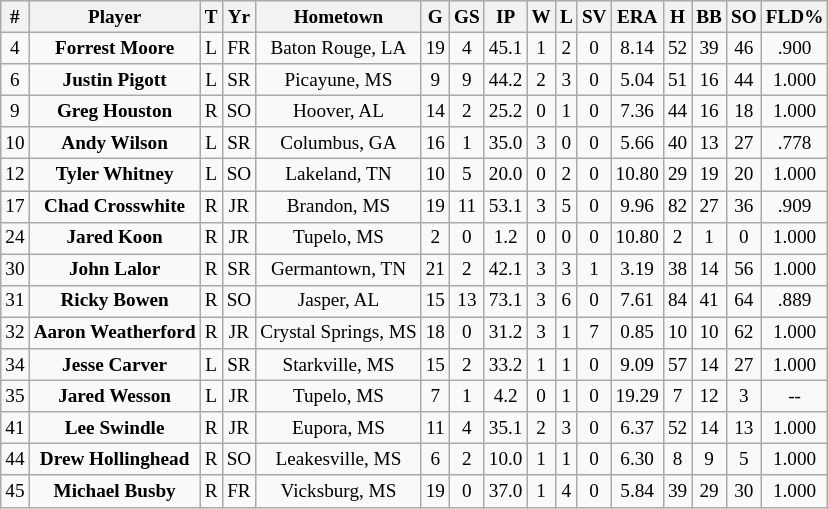<table class="wikitable sortable" style="text-align:center; font-size:80%;">
<tr>
<th>#</th>
<th>Player</th>
<th>T</th>
<th>Yr</th>
<th>Hometown</th>
<th>G</th>
<th>GS</th>
<th>IP</th>
<th>W</th>
<th>L</th>
<th>SV</th>
<th>ERA</th>
<th>H</th>
<th>BB</th>
<th>SO</th>
<th>FLD%</th>
</tr>
<tr>
<td>4</td>
<td><strong>Forrest Moore</strong></td>
<td>L</td>
<td>FR</td>
<td>Baton Rouge, LA</td>
<td>19</td>
<td>4</td>
<td>45.1</td>
<td>1</td>
<td>2</td>
<td>0</td>
<td>8.14</td>
<td>52</td>
<td>39</td>
<td>46</td>
<td>.900</td>
</tr>
<tr>
<td>6</td>
<td><strong>Justin Pigott</strong></td>
<td>L</td>
<td>SR</td>
<td>Picayune, MS</td>
<td>9</td>
<td>9</td>
<td>44.2</td>
<td>2</td>
<td>3</td>
<td>0</td>
<td>5.04</td>
<td>51</td>
<td>16</td>
<td>44</td>
<td>1.000</td>
</tr>
<tr>
<td>9</td>
<td><strong>Greg Houston</strong></td>
<td>R</td>
<td>SO</td>
<td>Hoover, AL</td>
<td>14</td>
<td>2</td>
<td>25.2</td>
<td>0</td>
<td>1</td>
<td>0</td>
<td>7.36</td>
<td>44</td>
<td>16</td>
<td>18</td>
<td>1.000</td>
</tr>
<tr>
<td>10</td>
<td><strong>Andy Wilson</strong></td>
<td>L</td>
<td>SR</td>
<td>Columbus, GA</td>
<td>16</td>
<td>1</td>
<td>35.0</td>
<td>3</td>
<td>0</td>
<td>0</td>
<td>5.66</td>
<td>40</td>
<td>13</td>
<td>27</td>
<td>.778</td>
</tr>
<tr>
<td>12</td>
<td><strong>Tyler Whitney</strong></td>
<td>L</td>
<td>SO</td>
<td>Lakeland, TN</td>
<td>10</td>
<td>5</td>
<td>20.0</td>
<td>0</td>
<td>2</td>
<td>0</td>
<td>10.80</td>
<td>29</td>
<td>19</td>
<td>20</td>
<td>1.000</td>
</tr>
<tr>
<td>17</td>
<td><strong>Chad Crosswhite</strong></td>
<td>R</td>
<td>JR</td>
<td>Brandon, MS</td>
<td>19</td>
<td>11</td>
<td>53.1</td>
<td>3</td>
<td>5</td>
<td>0</td>
<td>9.96</td>
<td>82</td>
<td>27</td>
<td>36</td>
<td>.909</td>
</tr>
<tr>
<td>24</td>
<td><strong>Jared Koon</strong></td>
<td>R</td>
<td>JR</td>
<td>Tupelo, MS</td>
<td>2</td>
<td>0</td>
<td>1.2</td>
<td>0</td>
<td>0</td>
<td>0</td>
<td>10.80</td>
<td>2</td>
<td>1</td>
<td>0</td>
<td>1.000</td>
</tr>
<tr>
<td>30</td>
<td><strong>John Lalor</strong></td>
<td>R</td>
<td>SR</td>
<td>Germantown, TN</td>
<td>21</td>
<td>2</td>
<td>42.1</td>
<td>3</td>
<td>3</td>
<td>1</td>
<td>3.19</td>
<td>38</td>
<td>14</td>
<td>56</td>
<td>1.000</td>
</tr>
<tr>
<td>31</td>
<td><strong>Ricky Bowen</strong></td>
<td>R</td>
<td>SO</td>
<td>Jasper, AL</td>
<td>15</td>
<td>13</td>
<td>73.1</td>
<td>3</td>
<td>6</td>
<td>0</td>
<td>7.61</td>
<td>84</td>
<td>41</td>
<td>64</td>
<td>.889</td>
</tr>
<tr>
<td>32</td>
<td><strong>Aaron Weatherford</strong></td>
<td>R</td>
<td>JR</td>
<td>Crystal Springs, MS</td>
<td>18</td>
<td>0</td>
<td>31.2</td>
<td>3</td>
<td>1</td>
<td>7</td>
<td>0.85</td>
<td>10</td>
<td>10</td>
<td>62</td>
<td>1.000</td>
</tr>
<tr>
<td>34</td>
<td><strong>Jesse Carver</strong></td>
<td>L</td>
<td>SR</td>
<td>Starkville, MS</td>
<td>15</td>
<td>2</td>
<td>33.2</td>
<td>1</td>
<td>1</td>
<td>0</td>
<td>9.09</td>
<td>57</td>
<td>14</td>
<td>27</td>
<td>1.000</td>
</tr>
<tr>
<td>35</td>
<td><strong>Jared Wesson</strong></td>
<td>L</td>
<td>JR</td>
<td>Tupelo, MS</td>
<td>7</td>
<td>1</td>
<td>4.2</td>
<td>0</td>
<td>1</td>
<td>0</td>
<td>19.29</td>
<td>7</td>
<td>12</td>
<td>3</td>
<td>--</td>
</tr>
<tr>
<td>41</td>
<td><strong>Lee Swindle</strong></td>
<td>R</td>
<td>JR</td>
<td>Eupora, MS</td>
<td>11</td>
<td>4</td>
<td>35.1</td>
<td>2</td>
<td>3</td>
<td>0</td>
<td>6.37</td>
<td>52</td>
<td>14</td>
<td>13</td>
<td>1.000</td>
</tr>
<tr>
<td>44</td>
<td><strong>Drew Hollinghead</strong></td>
<td>R</td>
<td>SO</td>
<td>Leakesville, MS</td>
<td>6</td>
<td>2</td>
<td>10.0</td>
<td>1</td>
<td>1</td>
<td>0</td>
<td>6.30</td>
<td>8</td>
<td>9</td>
<td>5</td>
<td>1.000</td>
</tr>
<tr>
<td>45</td>
<td><strong>Michael Busby</strong></td>
<td>R</td>
<td>FR</td>
<td>Vicksburg, MS</td>
<td>19</td>
<td>0</td>
<td>37.0</td>
<td>1</td>
<td>4</td>
<td>0</td>
<td>5.84</td>
<td>39</td>
<td>29</td>
<td>30</td>
<td>1.000</td>
</tr>
</table>
